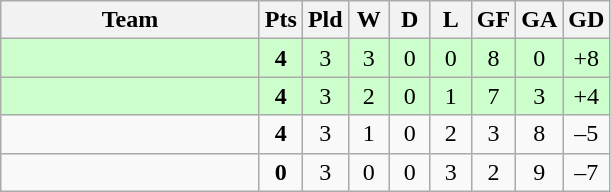<table class=wikitable style="text-align:center">
<tr>
<th width=165>Team</th>
<th width=20>Pts</th>
<th width=20>Pld</th>
<th width=20>W</th>
<th width=20>D</th>
<th width=20>L</th>
<th width=20>GF</th>
<th width=20>GA</th>
<th width=20>GD</th>
</tr>
<tr align=center style="background:#ccffcc;">
<td style="text-align:left;"></td>
<td><strong>4</strong></td>
<td>3</td>
<td>3</td>
<td>0</td>
<td>0</td>
<td>8</td>
<td>0</td>
<td>+8</td>
</tr>
<tr align=center style="background:#ccffcc;">
<td style="text-align:left;"></td>
<td><strong>4</strong></td>
<td>3</td>
<td>2</td>
<td>0</td>
<td>1</td>
<td>7</td>
<td>3</td>
<td>+4</td>
</tr>
<tr align=center>
<td style="text-align:left;"></td>
<td><strong>4</strong></td>
<td>3</td>
<td>1</td>
<td>0</td>
<td>2</td>
<td>3</td>
<td>8</td>
<td>–5</td>
</tr>
<tr align=center>
<td style="text-align:left;"></td>
<td><strong>0</strong></td>
<td>3</td>
<td>0</td>
<td>0</td>
<td>3</td>
<td>2</td>
<td>9</td>
<td>–7</td>
</tr>
</table>
